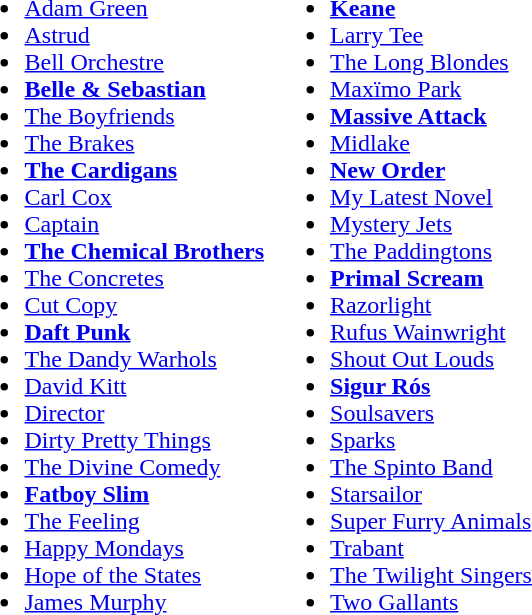<table>
<tr>
<td valign="top"><br><ul><li><a href='#'>Adam Green</a></li><li><a href='#'>Astrud</a></li><li><a href='#'>Bell Orchestre</a></li><li><strong><a href='#'>Belle & Sebastian</a></strong></li><li><a href='#'>The Boyfriends</a></li><li><a href='#'>The Brakes</a></li><li><strong><a href='#'>The Cardigans</a></strong></li><li><a href='#'>Carl Cox</a></li><li><a href='#'>Captain</a></li><li><strong><a href='#'>The Chemical Brothers</a></strong></li><li><a href='#'>The Concretes</a></li><li><a href='#'>Cut Copy</a></li><li><strong><a href='#'>Daft Punk</a></strong></li><li><a href='#'>The Dandy Warhols</a></li><li><a href='#'>David Kitt</a></li><li><a href='#'>Director</a></li><li><a href='#'>Dirty Pretty Things</a></li><li><a href='#'>The Divine Comedy</a></li><li><strong><a href='#'>Fatboy Slim</a></strong></li><li><a href='#'>The Feeling</a></li><li><a href='#'>Happy Mondays</a></li><li><a href='#'>Hope of the States</a></li><li><a href='#'>James Murphy</a></li></ul></td>
<td valign="top"><br><ul><li><strong><a href='#'>Keane</a></strong></li><li><a href='#'>Larry Tee</a></li><li><a href='#'>The Long Blondes</a></li><li><a href='#'>Maxïmo Park</a></li><li><strong><a href='#'>Massive Attack</a></strong></li><li><a href='#'>Midlake</a></li><li><strong><a href='#'>New Order</a></strong></li><li><a href='#'>My Latest Novel</a></li><li><a href='#'>Mystery Jets</a></li><li><a href='#'>The Paddingtons</a></li><li><strong><a href='#'>Primal Scream</a></strong></li><li><a href='#'>Razorlight</a></li><li><a href='#'>Rufus Wainwright</a></li><li><a href='#'>Shout Out Louds</a></li><li><strong><a href='#'>Sigur Rós</a></strong></li><li><a href='#'>Soulsavers</a></li><li><a href='#'>Sparks</a></li><li><a href='#'>The Spinto Band</a></li><li><a href='#'>Starsailor</a></li><li><a href='#'>Super Furry Animals</a></li><li><a href='#'>Trabant</a></li><li><a href='#'>The Twilight Singers</a></li><li><a href='#'>Two Gallants</a></li></ul></td>
</tr>
</table>
